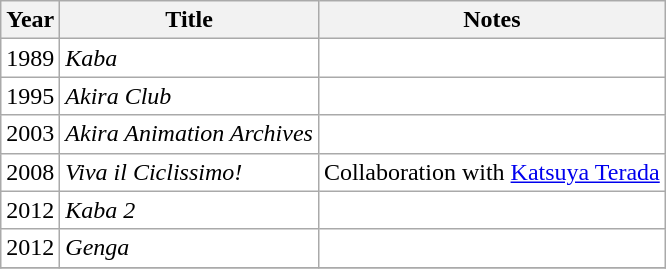<table class="wikitable" style="background:white;">
<tr>
<th>Year</th>
<th>Title</th>
<th>Notes</th>
</tr>
<tr>
<td style="text-align:center;">1989</td>
<td><em>Kaba</em></td>
<td></td>
</tr>
<tr>
<td style="text-align:center;">1995</td>
<td><em>Akira Club</em></td>
<td></td>
</tr>
<tr>
<td style="text-align:center;">2003</td>
<td><em>Akira Animation Archives</em></td>
<td></td>
</tr>
<tr>
<td style="text-align:center;">2008</td>
<td><em>Viva il Ciclissimo!</em></td>
<td>Collaboration with <a href='#'>Katsuya Terada</a></td>
</tr>
<tr>
<td style="text-align:center;">2012</td>
<td><em>Kaba 2</em></td>
<td></td>
</tr>
<tr>
<td style="text-align:center;">2012</td>
<td><em>Genga</em></td>
<td></td>
</tr>
<tr>
</tr>
</table>
